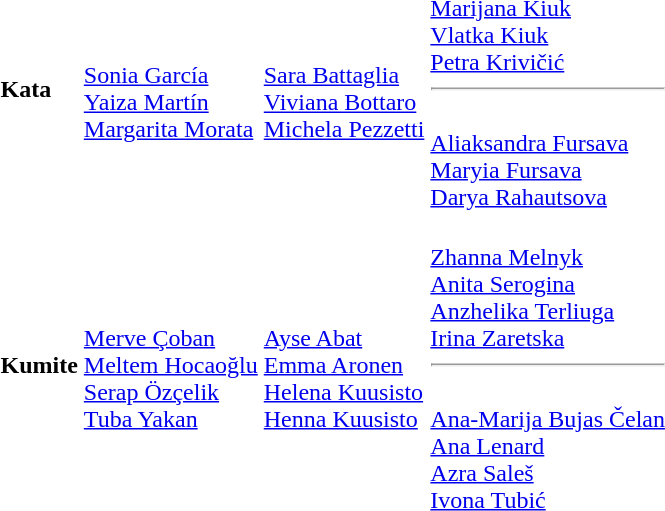<table>
<tr>
<td><strong>Kata</strong></td>
<td><br><a href='#'>Sonia García</a><br><a href='#'>Yaiza Martín</a><br><a href='#'>Margarita Morata</a></td>
<td><br><a href='#'>Sara Battaglia</a><br><a href='#'>Viviana Bottaro</a><br><a href='#'>Michela Pezzetti</a></td>
<td><br><a href='#'>Marijana Kiuk</a><br><a href='#'>Vlatka Kiuk</a><br><a href='#'>Petra Krivičić</a><hr><br><a href='#'>Aliaksandra Fursava</a><br><a href='#'>Maryia Fursava</a><br><a href='#'>Darya Rahautsova</a></td>
</tr>
<tr>
<td><strong>Kumite</strong></td>
<td><br><a href='#'>Merve Çoban</a><br><a href='#'>Meltem Hocaoğlu</a><br><a href='#'>Serap Özçelik</a><br><a href='#'>Tuba Yakan</a></td>
<td><br><a href='#'>Ayse Abat</a><br><a href='#'>Emma Aronen</a><br><a href='#'>Helena Kuusisto</a><br><a href='#'>Henna Kuusisto</a></td>
<td><br><a href='#'>Zhanna Melnyk</a><br><a href='#'>Anita Serogina</a><br><a href='#'>Anzhelika Terliuga</a><br><a href='#'>Irina Zaretska</a><hr><br><a href='#'>Ana-Marija Bujas Čelan</a><br><a href='#'>Ana Lenard</a><br><a href='#'>Azra Saleš</a><br><a href='#'>Ivona Tubić</a></td>
</tr>
</table>
